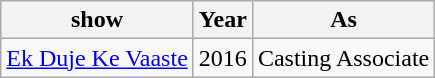<table class="wikitable">
<tr>
<th>show</th>
<th>Year</th>
<th>As</th>
</tr>
<tr>
<td><a href='#'>Ek Duje Ke Vaaste</a></td>
<td>2016</td>
<td>Casting Associate</td>
</tr>
</table>
